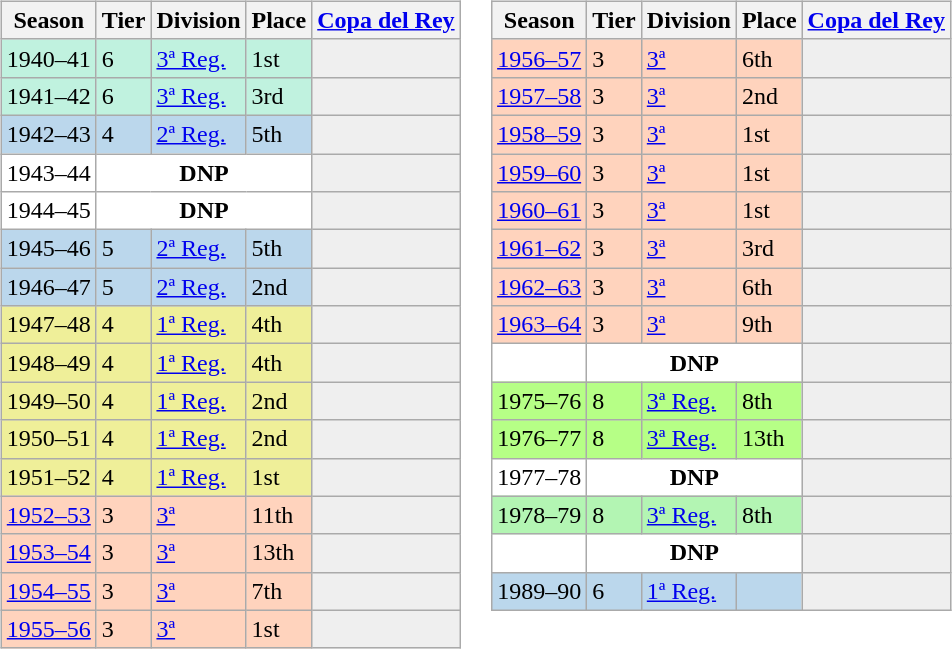<table>
<tr>
<td valign="top" width=0%><br><table class="wikitable">
<tr style="background:#f0f6fa;">
<th>Season</th>
<th>Tier</th>
<th>Division</th>
<th>Place</th>
<th><a href='#'>Copa del Rey</a></th>
</tr>
<tr>
<td style="background:#C0F2DF;">1940–41</td>
<td style="background:#C0F2DF;">6</td>
<td style="background:#C0F2DF;"><a href='#'>3ª Reg.</a></td>
<td style="background:#C0F2DF;">1st</td>
<th style="background:#efefef;"></th>
</tr>
<tr>
<td style="background:#C0F2DF;">1941–42</td>
<td style="background:#C0F2DF;">6</td>
<td style="background:#C0F2DF;"><a href='#'>3ª Reg.</a></td>
<td style="background:#C0F2DF;">3rd</td>
<th style="background:#efefef;"></th>
</tr>
<tr>
<td style="background:#BBD7EC;">1942–43</td>
<td style="background:#BBD7EC;">4</td>
<td style="background:#BBD7EC;"><a href='#'>2ª Reg.</a></td>
<td style="background:#BBD7EC;">5th</td>
<th style="background:#efefef;"></th>
</tr>
<tr>
<td style="background:#FFFFFF;">1943–44</td>
<th style="background:#FFFFFF;" colspan="3">DNP</th>
<th style="background:#efefef;"></th>
</tr>
<tr>
<td style="background:#FFFFFF;">1944–45</td>
<th style="background:#FFFFFF;" colspan="3">DNP</th>
<th style="background:#efefef;"></th>
</tr>
<tr>
<td style="background:#BBD7EC;">1945–46</td>
<td style="background:#BBD7EC;">5</td>
<td style="background:#BBD7EC;"><a href='#'>2ª Reg.</a></td>
<td style="background:#BBD7EC;">5th</td>
<th style="background:#efefef;"></th>
</tr>
<tr>
<td style="background:#BBD7EC;">1946–47</td>
<td style="background:#BBD7EC;">5</td>
<td style="background:#BBD7EC;"><a href='#'>2ª Reg.</a></td>
<td style="background:#BBD7EC;">2nd</td>
<th style="background:#efefef;"></th>
</tr>
<tr>
<td style="background:#EFEF99;">1947–48</td>
<td style="background:#EFEF99;">4</td>
<td style="background:#EFEF99;"><a href='#'>1ª Reg.</a></td>
<td style="background:#EFEF99;">4th</td>
<td style="background:#efefef;"></td>
</tr>
<tr>
<td style="background:#EFEF99;">1948–49</td>
<td style="background:#EFEF99;">4</td>
<td style="background:#EFEF99;"><a href='#'>1ª Reg.</a></td>
<td style="background:#EFEF99;">4th</td>
<td style="background:#efefef;"></td>
</tr>
<tr>
<td style="background:#EFEF99;">1949–50</td>
<td style="background:#EFEF99;">4</td>
<td style="background:#EFEF99;"><a href='#'>1ª Reg.</a></td>
<td style="background:#EFEF99;">2nd</td>
<td style="background:#efefef;"></td>
</tr>
<tr>
<td style="background:#EFEF99;">1950–51</td>
<td style="background:#EFEF99;">4</td>
<td style="background:#EFEF99;"><a href='#'>1ª Reg.</a></td>
<td style="background:#EFEF99;">2nd</td>
<td style="background:#efefef;"></td>
</tr>
<tr>
<td style="background:#EFEF99;">1951–52</td>
<td style="background:#EFEF99;">4</td>
<td style="background:#EFEF99;"><a href='#'>1ª Reg.</a></td>
<td style="background:#EFEF99;">1st</td>
<td style="background:#efefef;"></td>
</tr>
<tr>
<td style="background:#FFD3BD;"><a href='#'>1952–53</a></td>
<td style="background:#FFD3BD;">3</td>
<td style="background:#FFD3BD;"><a href='#'>3ª</a></td>
<td style="background:#FFD3BD;">11th</td>
<th style="background:#efefef;"></th>
</tr>
<tr>
<td style="background:#FFD3BD;"><a href='#'>1953–54</a></td>
<td style="background:#FFD3BD;">3</td>
<td style="background:#FFD3BD;"><a href='#'>3ª</a></td>
<td style="background:#FFD3BD;">13th</td>
<th style="background:#efefef;"></th>
</tr>
<tr>
<td style="background:#FFD3BD;"><a href='#'>1954–55</a></td>
<td style="background:#FFD3BD;">3</td>
<td style="background:#FFD3BD;"><a href='#'>3ª</a></td>
<td style="background:#FFD3BD;">7th</td>
<th style="background:#efefef;"></th>
</tr>
<tr>
<td style="background:#FFD3BD;"><a href='#'>1955–56</a></td>
<td style="background:#FFD3BD;">3</td>
<td style="background:#FFD3BD;"><a href='#'>3ª</a></td>
<td style="background:#FFD3BD;">1st</td>
<th style="background:#efefef;"></th>
</tr>
</table>
</td>
<td valign="top" width=0%><br><table class="wikitable">
<tr style="background:#f0f6fa;">
<th>Season</th>
<th>Tier</th>
<th>Division</th>
<th>Place</th>
<th><a href='#'>Copa del Rey</a></th>
</tr>
<tr>
<td style="background:#FFD3BD;"><a href='#'>1956–57</a></td>
<td style="background:#FFD3BD;">3</td>
<td style="background:#FFD3BD;"><a href='#'>3ª</a></td>
<td style="background:#FFD3BD;">6th</td>
<th style="background:#efefef;"></th>
</tr>
<tr>
<td style="background:#FFD3BD;"><a href='#'>1957–58</a></td>
<td style="background:#FFD3BD;">3</td>
<td style="background:#FFD3BD;"><a href='#'>3ª</a></td>
<td style="background:#FFD3BD;">2nd</td>
<th style="background:#efefef;"></th>
</tr>
<tr>
<td style="background:#FFD3BD;"><a href='#'>1958–59</a></td>
<td style="background:#FFD3BD;">3</td>
<td style="background:#FFD3BD;"><a href='#'>3ª</a></td>
<td style="background:#FFD3BD;">1st</td>
<th style="background:#efefef;"></th>
</tr>
<tr>
<td style="background:#FFD3BD;"><a href='#'>1959–60</a></td>
<td style="background:#FFD3BD;">3</td>
<td style="background:#FFD3BD;"><a href='#'>3ª</a></td>
<td style="background:#FFD3BD;">1st</td>
<th style="background:#efefef;"></th>
</tr>
<tr>
<td style="background:#FFD3BD;"><a href='#'>1960–61</a></td>
<td style="background:#FFD3BD;">3</td>
<td style="background:#FFD3BD;"><a href='#'>3ª</a></td>
<td style="background:#FFD3BD;">1st</td>
<th style="background:#efefef;"></th>
</tr>
<tr>
<td style="background:#FFD3BD;"><a href='#'>1961–62</a></td>
<td style="background:#FFD3BD;">3</td>
<td style="background:#FFD3BD;"><a href='#'>3ª</a></td>
<td style="background:#FFD3BD;">3rd</td>
<th style="background:#efefef;"></th>
</tr>
<tr>
<td style="background:#FFD3BD;"><a href='#'>1962–63</a></td>
<td style="background:#FFD3BD;">3</td>
<td style="background:#FFD3BD;"><a href='#'>3ª</a></td>
<td style="background:#FFD3BD;">6th</td>
<th style="background:#efefef;"></th>
</tr>
<tr>
<td style="background:#FFD3BD;"><a href='#'>1963–64</a></td>
<td style="background:#FFD3BD;">3</td>
<td style="background:#FFD3BD;"><a href='#'>3ª</a></td>
<td style="background:#FFD3BD;">9th</td>
<th style="background:#efefef;"></th>
</tr>
<tr>
<td style="background:#FFFFFF;"></td>
<th style="background:#FFFFFF;" colspan="3">DNP</th>
<td style="background:#efefef;"></td>
</tr>
<tr>
<td style="background:#B6FF86;">1975–76</td>
<td style="background:#B6FF86;">8</td>
<td style="background:#B6FF86;"><a href='#'>3ª Reg.</a></td>
<td style="background:#B6FF86;">8th</td>
<th style="background:#efefef;"></th>
</tr>
<tr>
<td style="background:#B6FF86;">1976–77</td>
<td style="background:#B6FF86;">8</td>
<td style="background:#B6FF86;"><a href='#'>3ª Reg.</a></td>
<td style="background:#B6FF86;">13th</td>
<th style="background:#efefef;"></th>
</tr>
<tr>
<td style="background:#FFFFFF;">1977–78</td>
<th style="background:#FFFFFF;" colspan="3">DNP</th>
<td style="background:#efefef;"></td>
</tr>
<tr>
<td style="background:#B3F5B3;">1978–79</td>
<td style="background:#B3F5B3;">8</td>
<td style="background:#B3F5B3;"><a href='#'>3ª Reg.</a></td>
<td style="background:#B3F5B3;">8th</td>
<th style="background:#efefef;"></th>
</tr>
<tr>
<td style="background:#FFFFFF;"></td>
<th style="background:#FFFFFF;" colspan="3">DNP</th>
<td style="background:#efefef;"></td>
</tr>
<tr>
<td style="background:#BBD7EC;">1989–90</td>
<td style="background:#BBD7EC;">6</td>
<td style="background:#BBD7EC;"><a href='#'>1ª Reg.</a></td>
<td style="background:#BBD7EC;"></td>
<td style="background:#efefef;"></td>
</tr>
</table>
</td>
</tr>
</table>
